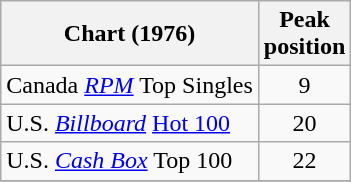<table class="wikitable">
<tr>
<th>Chart (1976)</th>
<th>Peak<br>position</th>
</tr>
<tr>
<td>Canada <em><a href='#'>RPM</a></em> Top Singles</td>
<td style="text-align:center;">9</td>
</tr>
<tr>
<td>U.S. <em><a href='#'>Billboard</a></em> <a href='#'>Hot 100</a></td>
<td style="text-align:center;">20</td>
</tr>
<tr>
<td>U.S. <a href='#'><em>Cash Box</em></a> Top 100</td>
<td align="center">22</td>
</tr>
<tr>
</tr>
</table>
